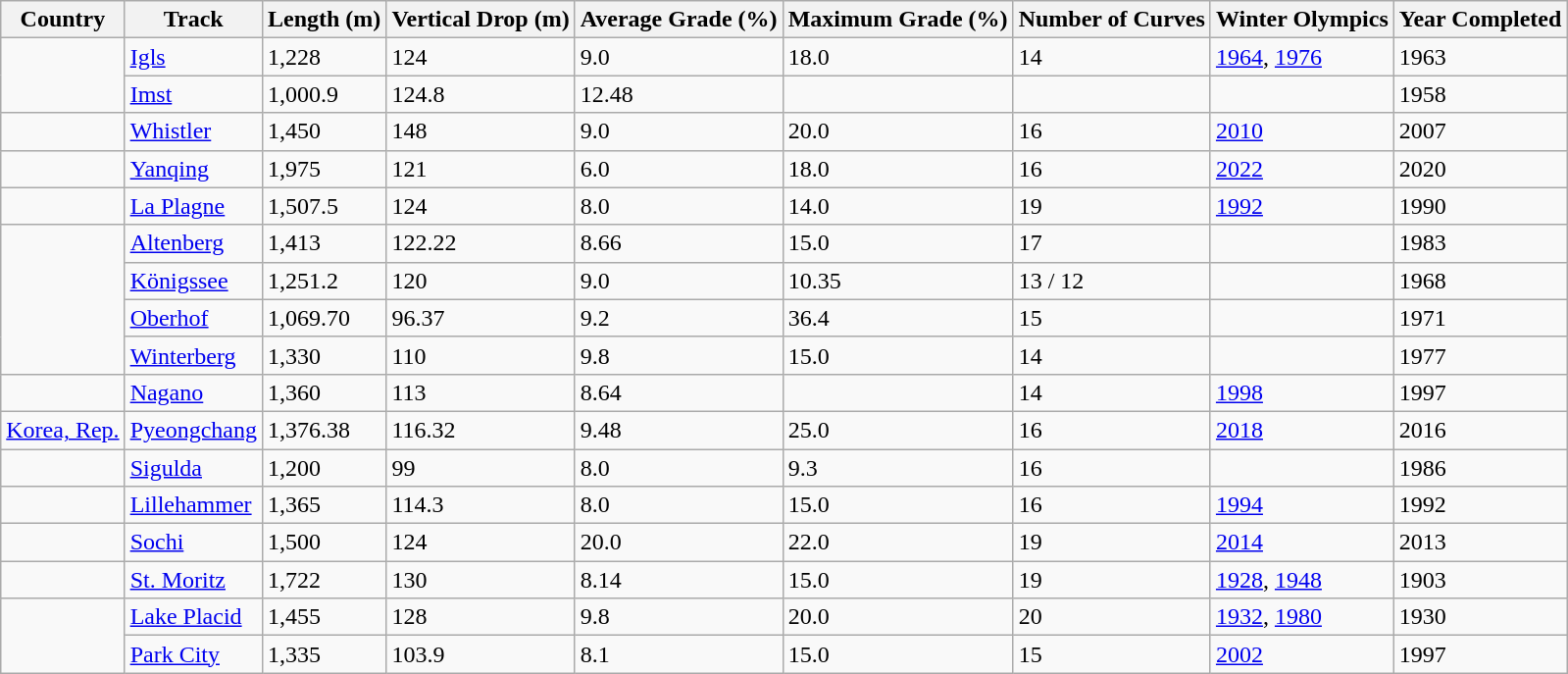<table class="wikitable sortable">
<tr>
<th>Country</th>
<th>Track</th>
<th>Length (m)</th>
<th>Vertical Drop (m)</th>
<th>Average Grade (%)</th>
<th>Maximum Grade (%)</th>
<th>Number of Curves</th>
<th>Winter Olympics</th>
<th>Year Completed</th>
</tr>
<tr>
<td rowspan="2"></td>
<td><a href='#'>Igls</a></td>
<td>1,228</td>
<td>124</td>
<td>9.0</td>
<td>18.0</td>
<td>14</td>
<td><a href='#'>1964</a>, <a href='#'>1976</a></td>
<td>1963</td>
</tr>
<tr>
<td><a href='#'>Imst</a></td>
<td>1,000.9</td>
<td>124.8</td>
<td>12.48</td>
<td></td>
<td></td>
<td></td>
<td>1958</td>
</tr>
<tr>
<td rowspan="1"></td>
<td><a href='#'>Whistler</a></td>
<td>1,450</td>
<td>148</td>
<td>9.0</td>
<td>20.0</td>
<td>16</td>
<td><a href='#'>2010</a></td>
<td>2007</td>
</tr>
<tr>
<td></td>
<td><a href='#'>Yanqing</a></td>
<td>1,975</td>
<td>121</td>
<td>6.0</td>
<td>18.0</td>
<td>16</td>
<td><a href='#'>2022</a></td>
<td>2020</td>
</tr>
<tr>
<td></td>
<td><a href='#'>La Plagne</a></td>
<td>1,507.5</td>
<td>124</td>
<td>8.0</td>
<td>14.0</td>
<td>19</td>
<td><a href='#'>1992</a></td>
<td>1990</td>
</tr>
<tr>
<td rowspan="4"></td>
<td><a href='#'>Altenberg</a></td>
<td>1,413</td>
<td>122.22</td>
<td>8.66</td>
<td>15.0</td>
<td>17</td>
<td></td>
<td>1983</td>
</tr>
<tr>
<td><a href='#'>Königssee</a></td>
<td>1,251.2</td>
<td>120</td>
<td>9.0</td>
<td>10.35</td>
<td>13 / 12</td>
<td></td>
<td>1968</td>
</tr>
<tr>
<td><a href='#'>Oberhof</a></td>
<td>1,069.70</td>
<td>96.37</td>
<td>9.2</td>
<td>36.4</td>
<td>15</td>
<td></td>
<td>1971</td>
</tr>
<tr>
<td><a href='#'>Winterberg</a></td>
<td>1,330</td>
<td>110</td>
<td>9.8</td>
<td>15.0</td>
<td>14</td>
<td></td>
<td>1977</td>
</tr>
<tr>
<td></td>
<td><a href='#'>Nagano</a></td>
<td>1,360</td>
<td>113</td>
<td>8.64</td>
<td></td>
<td>14</td>
<td><a href='#'>1998</a></td>
<td>1997</td>
</tr>
<tr>
<td> <a href='#'>Korea, Rep.</a></td>
<td><a href='#'>Pyeongchang</a></td>
<td>1,376.38</td>
<td>116.32</td>
<td>9.48</td>
<td>25.0</td>
<td>16</td>
<td><a href='#'>2018</a></td>
<td>2016</td>
</tr>
<tr>
<td></td>
<td><a href='#'>Sigulda</a></td>
<td>1,200</td>
<td>99</td>
<td>8.0</td>
<td>9.3</td>
<td>16</td>
<td></td>
<td>1986</td>
</tr>
<tr>
<td></td>
<td><a href='#'>Lillehammer</a></td>
<td>1,365</td>
<td>114.3</td>
<td>8.0</td>
<td>15.0</td>
<td>16</td>
<td><a href='#'>1994</a></td>
<td>1992</td>
</tr>
<tr>
<td></td>
<td><a href='#'>Sochi</a></td>
<td>1,500</td>
<td>124</td>
<td>20.0</td>
<td>22.0</td>
<td>19</td>
<td><a href='#'>2014</a></td>
<td>2013</td>
</tr>
<tr>
<td></td>
<td><a href='#'>St. Moritz</a></td>
<td>1,722</td>
<td>130</td>
<td>8.14</td>
<td>15.0</td>
<td>19</td>
<td><a href='#'>1928</a>, <a href='#'>1948</a></td>
<td>1903</td>
</tr>
<tr>
<td rowspan="2"></td>
<td><a href='#'>Lake Placid</a></td>
<td>1,455</td>
<td>128</td>
<td>9.8</td>
<td>20.0</td>
<td>20</td>
<td><a href='#'>1932</a>, <a href='#'>1980</a></td>
<td>1930</td>
</tr>
<tr>
<td><a href='#'>Park City</a></td>
<td>1,335</td>
<td>103.9</td>
<td>8.1</td>
<td>15.0</td>
<td>15</td>
<td><a href='#'>2002</a></td>
<td>1997</td>
</tr>
</table>
